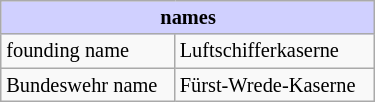<table class="wikitable" align="right" style=" margin-top: 0; font-size:85%; width: 250px;">
<tr>
<th colspan="2" style="text-align: center; background: #d0d0ff;">names</th>
</tr>
<tr>
<td>founding name</td>
<td>Luftschifferkaserne</td>
</tr>
<tr>
<td>Bundeswehr name</td>
<td>Fürst-Wrede-Kaserne</td>
</tr>
</table>
